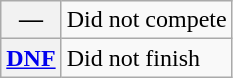<table class="wikitable">
<tr>
<th scope="row">—</th>
<td>Did not compete</td>
</tr>
<tr>
<th scope="row"><a href='#'>DNF</a></th>
<td>Did not finish</td>
</tr>
</table>
